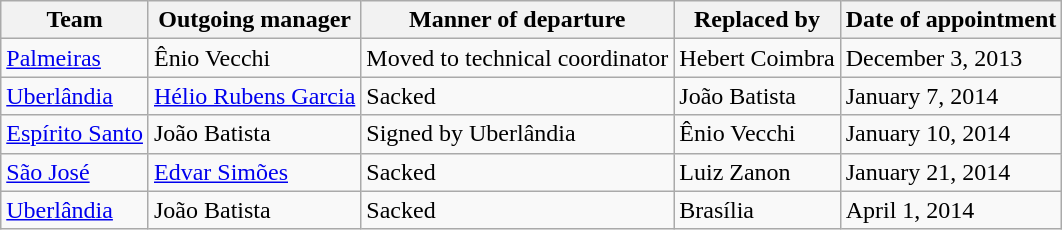<table class="wikitable sortable">
<tr>
<th>Team</th>
<th>Outgoing manager</th>
<th>Manner of departure</th>
<th>Replaced by</th>
<th>Date of appointment</th>
</tr>
<tr>
<td><a href='#'>Palmeiras</a></td>
<td> Ênio Vecchi</td>
<td>Moved to technical coordinator</td>
<td> Hebert Coimbra</td>
<td>December 3, 2013</td>
</tr>
<tr>
<td><a href='#'>Uberlândia</a></td>
<td> <a href='#'>Hélio Rubens Garcia</a></td>
<td>Sacked</td>
<td> João Batista</td>
<td>January 7, 2014</td>
</tr>
<tr>
<td><a href='#'>Espírito Santo</a></td>
<td> João Batista</td>
<td>Signed by Uberlândia</td>
<td> Ênio Vecchi</td>
<td>January 10, 2014</td>
</tr>
<tr>
<td><a href='#'>São José</a></td>
<td> <a href='#'>Edvar Simões</a></td>
<td>Sacked</td>
<td> Luiz Zanon</td>
<td>January 21, 2014</td>
</tr>
<tr>
<td><a href='#'>Uberlândia</a></td>
<td> João Batista</td>
<td>Sacked</td>
<td> Brasília</td>
<td>April 1, 2014</td>
</tr>
</table>
